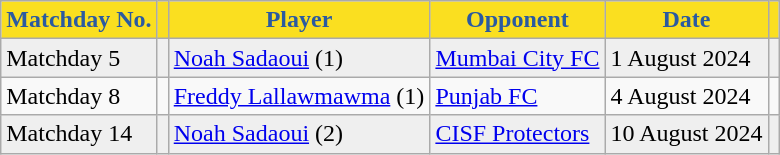<table class="wikitable" style="text-align:center">
<tr>
<th style="background:#FADF20; color:#2A5AA1; text-align:center;">Matchday No.</th>
<th style="background:#FADF20; color:#2A5AA1; text-align:center;"></th>
<th style="background:#FADF20; color:#2A5AA1; text-align:center;">Player</th>
<th style="background:#FADF20; color:#2A5AA1; text-align:center;">Opponent</th>
<th style="background:#FADF20; color:#2A5AA1; text-align:center;">Date</th>
<th style="background:#FADF20; color:#2A5AA1; text-align:center;"></th>
</tr>
<tr bgcolor="#EFEFEF">
<td style="text-align:left;">Matchday 5</td>
<td></td>
<td style="text-align:left;"><a href='#'>Noah Sadaoui</a> (1)</td>
<td style="text-align:left;"> <a href='#'>Mumbai City FC</a></td>
<td style="text-align:left;">1 August 2024</td>
<td></td>
</tr>
<tr>
<td style="text-align:left;">Matchday 8</td>
<td></td>
<td style="text-align:left;"><a href='#'>Freddy Lallawmawma</a> (1)</td>
<td style="text-align:left;"> <a href='#'>Punjab FC</a></td>
<td style="text-align:left;">4 August 2024</td>
<td></td>
</tr>
<tr bgcolor="#EFEFEF">
<td style="text-align:left;">Matchday 14</td>
<td></td>
<td style="text-align:left;"><a href='#'>Noah Sadaoui</a> (2)</td>
<td style="text-align:left;"> <a href='#'>CISF Protectors</a></td>
<td style="text-align:left;">10 August 2024</td>
<td></td>
</tr>
</table>
